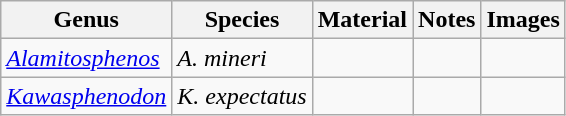<table class="wikitable" align="center">
<tr>
<th>Genus</th>
<th>Species</th>
<th>Material</th>
<th>Notes</th>
<th>Images</th>
</tr>
<tr>
<td><em><a href='#'>Alamitosphenos</a></em></td>
<td><em>A. mineri</em></td>
<td></td>
<td></td>
<td></td>
</tr>
<tr>
<td><em><a href='#'>Kawasphenodon</a></em></td>
<td><em>K. expectatus</em></td>
<td></td>
<td></td>
<td></td>
</tr>
</table>
